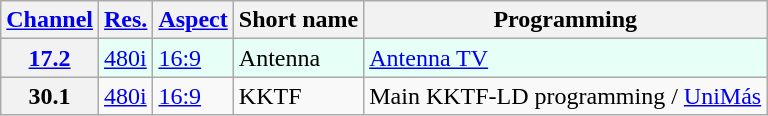<table class="wikitable">
<tr>
<th scope = "col"><a href='#'>Channel</a></th>
<th scope = "col"><a href='#'>Res.</a></th>
<th scope = "col"><a href='#'>Aspect</a></th>
<th scope = "col">Short name</th>
<th scope = "col">Programming</th>
</tr>
<tr style="background-color: #E6FFF7;">
<th scope = "row"><a href='#'>17.2</a></th>
<td><a href='#'>480i</a></td>
<td><a href='#'>16:9</a></td>
<td>Antenna</td>
<td><a href='#'>Antenna TV</a></td>
</tr>
<tr>
<th scope = "row">30.1</th>
<td><a href='#'>480i</a></td>
<td><a href='#'>16:9</a></td>
<td>KKTF</td>
<td>Main KKTF-LD programming / <a href='#'>UniMás</a></td>
</tr>
</table>
